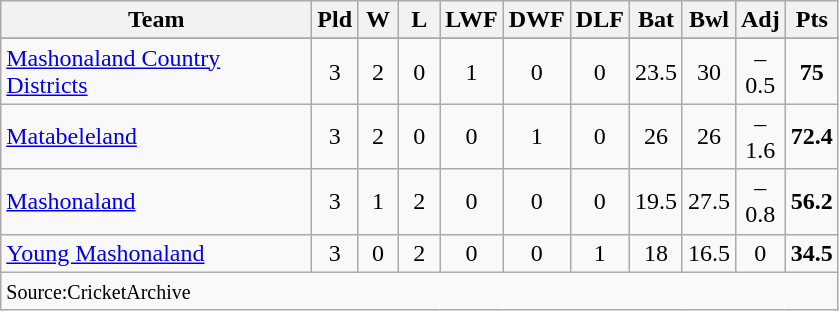<table class="wikitable" style="text-align: center;">
<tr>
<th width=200>Team</th>
<th width=20>Pld</th>
<th width=20>W</th>
<th width=20>L</th>
<th width=20>LWF</th>
<th width=20>DWF</th>
<th width=20>DLF</th>
<th width=20>Bat</th>
<th width=20>Bwl</th>
<th width=20>Adj</th>
<th width=20>Pts</th>
</tr>
<tr style="background:#ccffcc;">
</tr>
<tr>
<td align=left><a href='#'>Mashonaland Country Districts</a></td>
<td>3</td>
<td>2</td>
<td>0</td>
<td>1</td>
<td>0</td>
<td>0</td>
<td>23.5</td>
<td>30</td>
<td>–0.5</td>
<td><strong>75</strong></td>
</tr>
<tr>
<td align=left><a href='#'>Matabeleland</a></td>
<td>3</td>
<td>2</td>
<td>0</td>
<td>0</td>
<td>1</td>
<td>0</td>
<td>26</td>
<td>26</td>
<td>–1.6</td>
<td><strong>72.4</strong></td>
</tr>
<tr>
<td align=left><a href='#'>Mashonaland</a></td>
<td>3</td>
<td>1</td>
<td>2</td>
<td>0</td>
<td>0</td>
<td>0</td>
<td>19.5</td>
<td>27.5</td>
<td>–0.8</td>
<td><strong>56.2</strong></td>
</tr>
<tr>
<td align=left><a href='#'>Young Mashonaland</a></td>
<td>3</td>
<td>0</td>
<td>2</td>
<td>0</td>
<td>0</td>
<td>1</td>
<td>18</td>
<td>16.5</td>
<td>0</td>
<td><strong>34.5</strong></td>
</tr>
<tr>
<td align=left colspan="11"><small>Source:CricketArchive</small></td>
</tr>
</table>
